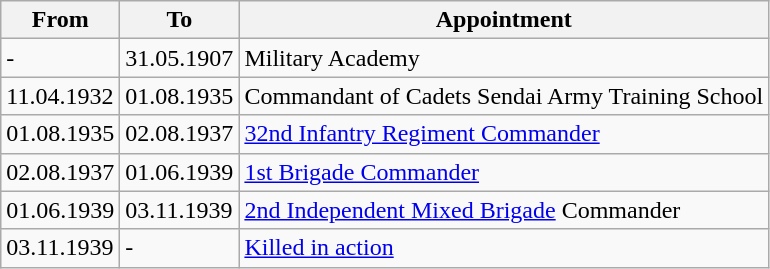<table class="wikitable">
<tr>
<th>From</th>
<th>To</th>
<th>Appointment</th>
</tr>
<tr>
<td>-</td>
<td>31.05.1907</td>
<td>Military Academy</td>
</tr>
<tr>
<td>11.04.1932</td>
<td>01.08.1935</td>
<td>Commandant of Cadets Sendai Army Training School</td>
</tr>
<tr>
<td>01.08.1935</td>
<td>02.08.1937</td>
<td><a href='#'>32nd Infantry Regiment Commander</a></td>
</tr>
<tr>
<td>02.08.1937</td>
<td>01.06.1939</td>
<td><a href='#'>1st Brigade Commander</a></td>
</tr>
<tr>
<td>01.06.1939</td>
<td>03.11.1939</td>
<td><a href='#'>2nd Independent Mixed Brigade</a> Commander</td>
</tr>
<tr>
<td>03.11.1939</td>
<td>-</td>
<td><a href='#'>Killed in action</a></td>
</tr>
</table>
